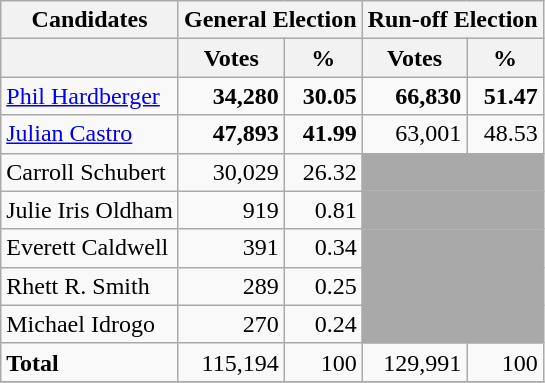<table class=wikitable>
<tr>
<th colspan=1><strong>Candidates</strong></th>
<th colspan=2><strong>General Election</strong></th>
<th colspan=2><strong>Run-off Election</strong></th>
</tr>
<tr>
<th></th>
<th>Votes</th>
<th>%</th>
<th>Votes</th>
<th>%</th>
</tr>
<tr>
<td><a href='#'>Phil Hardberger</a></td>
<td align="right"><strong>34,280</strong></td>
<td align="right"><strong>30.05</strong></td>
<td align="right"><strong>66,830</strong></td>
<td align="right"><strong>51.47</strong></td>
</tr>
<tr>
<td><a href='#'>Julian Castro</a></td>
<td align="right"><strong>47,893</strong></td>
<td align="right"><strong>41.99</strong></td>
<td align="right">63,001</td>
<td align="right">48.53</td>
</tr>
<tr>
<td>Carroll Schubert</td>
<td align="right">30,029</td>
<td align="right">26.32</td>
<td colspan=2 bgcolor=darkgray></td>
</tr>
<tr>
<td>Julie Iris Oldham</td>
<td align="right">919</td>
<td align="right">0.81</td>
<td colspan=2 bgcolor=darkgray></td>
</tr>
<tr>
<td>Everett Caldwell</td>
<td align="right">391</td>
<td align="right">0.34</td>
<td colspan=2 bgcolor=darkgray></td>
</tr>
<tr>
<td>Rhett R. Smith</td>
<td align="right">289</td>
<td align="right">0.25</td>
<td colspan=2 bgcolor=darkgray></td>
</tr>
<tr>
<td>Michael Idrogo</td>
<td align="right">270</td>
<td align="right">0.24</td>
<td colspan=2 bgcolor=darkgray></td>
</tr>
<tr>
<td><strong>Total</strong></td>
<td align="right">115,194</td>
<td align="right">100</td>
<td align="right">129,991</td>
<td align="right">100</td>
</tr>
<tr>
</tr>
</table>
